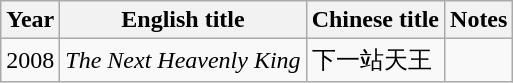<table class="wikitable">
<tr>
<th>Year</th>
<th>English title</th>
<th>Chinese title</th>
<th>Notes</th>
</tr>
<tr>
<td>2008</td>
<td><em>The Next Heavenly King</em></td>
<td>下一站天王</td>
<td></td>
</tr>
</table>
